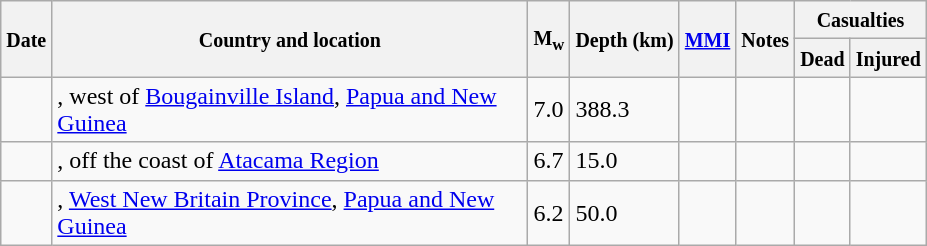<table class="wikitable sortable sort-under" style="border:1px black; margin-left:1em;">
<tr>
<th rowspan="2"><small>Date</small></th>
<th rowspan="2" style="width: 310px"><small>Country and location</small></th>
<th rowspan="2"><small>M<sub>w</sub></small></th>
<th rowspan="2"><small>Depth (km)</small></th>
<th rowspan="2"><small><a href='#'>MMI</a></small></th>
<th rowspan="2" class="unsortable"><small>Notes</small></th>
<th colspan="2"><small>Casualties</small></th>
</tr>
<tr>
<th><small>Dead</small></th>
<th><small>Injured</small></th>
</tr>
<tr>
<td></td>
<td>, west of <a href='#'>Bougainville Island</a>, <a href='#'>Papua and New Guinea</a></td>
<td>7.0</td>
<td>388.3</td>
<td></td>
<td></td>
<td></td>
<td></td>
</tr>
<tr>
<td></td>
<td>, off the coast of <a href='#'>Atacama Region</a></td>
<td>6.7</td>
<td>15.0</td>
<td></td>
<td></td>
<td></td>
<td></td>
</tr>
<tr>
<td></td>
<td>, <a href='#'>West New Britain Province</a>, <a href='#'>Papua and New Guinea</a></td>
<td>6.2</td>
<td>50.0</td>
<td></td>
<td></td>
<td></td>
<td></td>
</tr>
</table>
